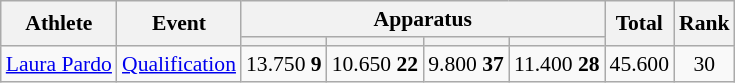<table class="wikitable" style="font-size:90%">
<tr>
<th rowspan=2>Athlete</th>
<th rowspan=2>Event</th>
<th colspan =4>Apparatus</th>
<th rowspan=2>Total</th>
<th rowspan=2>Rank</th>
</tr>
<tr style="font-size:95%">
<th></th>
<th></th>
<th></th>
<th></th>
</tr>
<tr align=center>
<td align=left><a href='#'>Laura Pardo</a></td>
<td align=left><a href='#'>Qualification</a></td>
<td>13.750	<strong>9	</strong></td>
<td>10.650	<strong>22</strong></td>
<td>9.800	<strong>37</strong></td>
<td>11.400	<strong>28</strong></td>
<td>45.600</td>
<td>30</td>
</tr>
</table>
